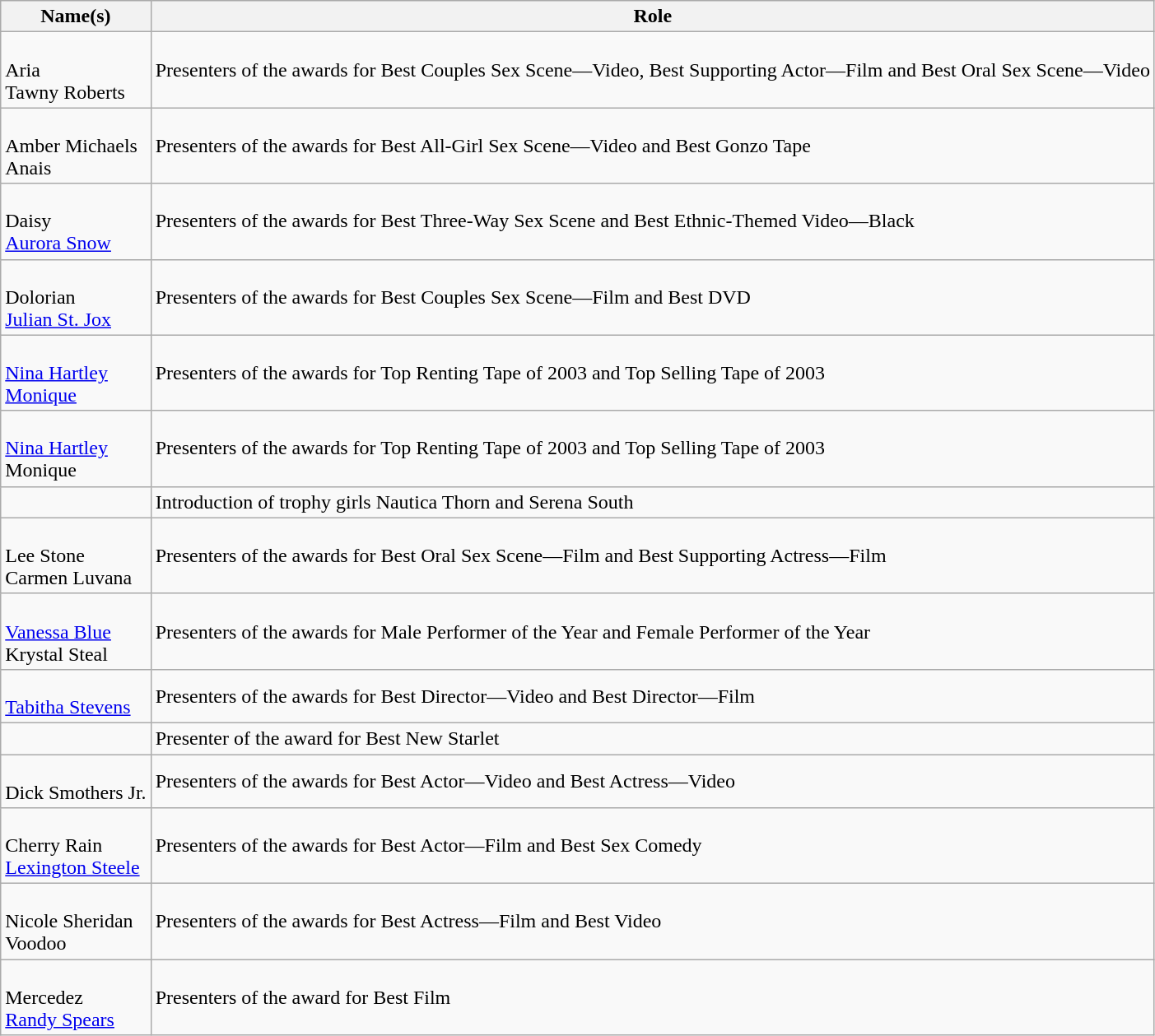<table class="wikitable sortable">
<tr>
<th>Name(s)</th>
<th>Role</th>
</tr>
<tr>
<td><br>Aria<br>Tawny Roberts</td>
<td>Presenters of the awards for Best Couples Sex Scene—Video, Best Supporting Actor—Film and Best Oral Sex Scene—Video</td>
</tr>
<tr>
<td><br>Amber Michaels<br>Anais</td>
<td>Presenters of the awards for Best All-Girl Sex Scene—Video and Best Gonzo Tape</td>
</tr>
<tr>
<td><br>Daisy<br><a href='#'>Aurora Snow</a></td>
<td>Presenters of the awards for Best Three-Way Sex Scene and Best Ethnic-Themed Video—Black</td>
</tr>
<tr>
<td><br>Dolorian<br><a href='#'>Julian St. Jox</a></td>
<td>Presenters of the awards for Best Couples Sex Scene—Film and Best DVD</td>
</tr>
<tr>
<td><br><a href='#'>Nina Hartley</a><br><a href='#'>Monique</a></td>
<td>Presenters of the awards for Top Renting Tape of 2003 and Top Selling Tape of 2003</td>
</tr>
<tr>
<td><br><a href='#'>Nina Hartley</a><br>Monique</td>
<td>Presenters of the awards for Top Renting Tape of 2003 and Top Selling Tape of 2003</td>
</tr>
<tr>
<td></td>
<td>Introduction of trophy girls Nautica Thorn and Serena South</td>
</tr>
<tr>
<td><br>Lee Stone<br>Carmen Luvana</td>
<td>Presenters of the awards for Best Oral Sex Scene—Film and Best Supporting Actress—Film</td>
</tr>
<tr>
<td><br><a href='#'>Vanessa Blue</a><br>Krystal Steal</td>
<td>Presenters of the awards for Male Performer of the Year and Female Performer of the Year</td>
</tr>
<tr>
<td><br><a href='#'>Tabitha Stevens</a></td>
<td>Presenters of the awards for Best Director—Video and Best Director—Film</td>
</tr>
<tr>
<td></td>
<td>Presenter of the award for Best New Starlet</td>
</tr>
<tr>
<td><br>Dick Smothers Jr.</td>
<td>Presenters of the awards for Best Actor—Video and Best Actress—Video</td>
</tr>
<tr>
<td><br>Cherry Rain<br><a href='#'>Lexington Steele</a></td>
<td>Presenters of the awards for Best Actor—Film and Best Sex Comedy</td>
</tr>
<tr>
<td><br>Nicole Sheridan<br>Voodoo</td>
<td>Presenters of the awards for Best Actress—Film and Best Video</td>
</tr>
<tr>
<td><br>Mercedez<br><a href='#'>Randy Spears</a></td>
<td>Presenters of the award for Best Film</td>
</tr>
</table>
